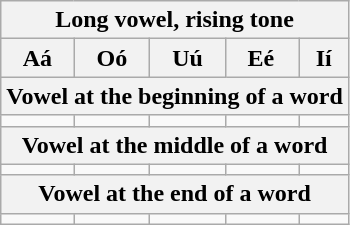<table class="wikitable" style="text-align:center;">
<tr>
<th colspan=5>Long vowel, rising tone </th>
</tr>
<tr>
<th>Aá</th>
<th>Oó</th>
<th>Uú</th>
<th>Eé </th>
<th>Ií</th>
</tr>
<tr>
<th colspan=5>Vowel at the beginning of a word</th>
</tr>
<tr dir="rtl">
<td><span></span></td>
<td><span></span></td>
<td><span></span></td>
<td><span></span></td>
<td><span></span></td>
</tr>
<tr>
<th colspan=5>Vowel at the middle of a word</th>
</tr>
<tr dir="rtl">
<td><span></span></td>
<td><span></span></td>
<td><span></span></td>
<td><span></span></td>
<td><span></span></td>
</tr>
<tr>
<th colspan=5>Vowel at the end of a word</th>
</tr>
<tr dir="rtl">
<td><span></span></td>
<td><span></span></td>
<td><span></span></td>
<td><span></span></td>
<td><span></span></td>
</tr>
</table>
